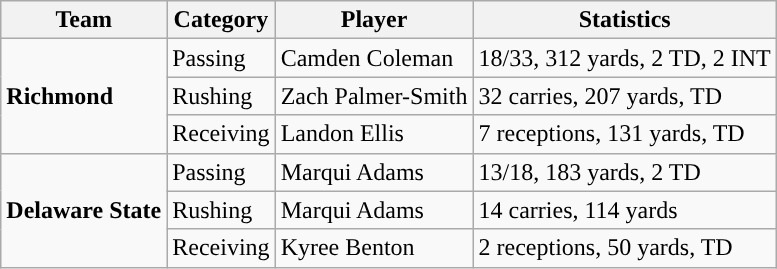<table class="wikitable" style="float: right;">
<tr>
<th>Team</th>
<th>Category</th>
<th>Player</th>
<th>Statistics</th>
</tr>
<tr>
<td rowspan=3><strong>Richmond</strong></td>
<td>Passing</td>
<td>Camden Coleman</td>
<td>18/33, 312 yards, 2 TD, 2 INT</td>
</tr>
<tr>
<td>Rushing</td>
<td>Zach Palmer-Smith</td>
<td>32 carries, 207 yards, TD</td>
</tr>
<tr>
<td>Receiving</td>
<td>Landon Ellis</td>
<td>7 receptions, 131 yards, TD</td>
</tr>
<tr>
<td rowspan=3><strong>Delaware State</strong></td>
<td>Passing</td>
<td>Marqui Adams</td>
<td>13/18, 183 yards, 2 TD</td>
</tr>
<tr>
<td>Rushing</td>
<td>Marqui Adams</td>
<td>14 carries, 114 yards</td>
</tr>
<tr>
<td>Receiving</td>
<td>Kyree Benton</td>
<td>2 receptions, 50 yards, TD</td>
</tr>
</table>
